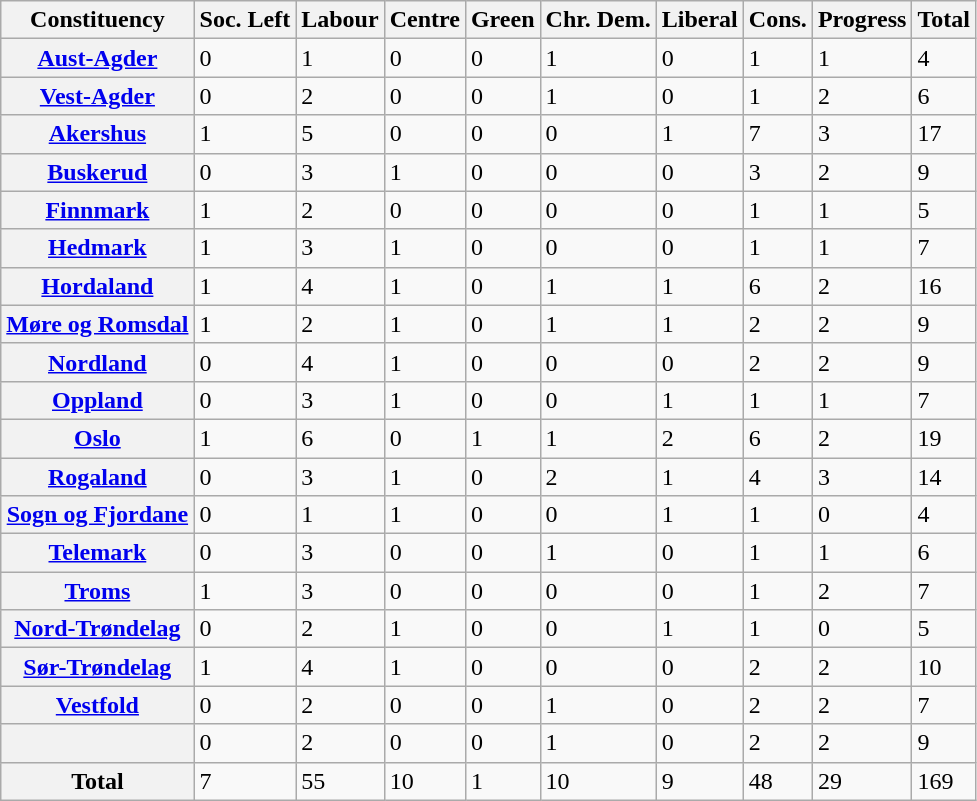<table class="wikitable sortable plainrowheaders">
<tr>
<th scope=col>Constituency</th>
<th scope=col>Soc. Left</th>
<th scope=col>Labour</th>
<th scope=col>Centre</th>
<th scope=col>Green</th>
<th scope=col>Chr. Dem.</th>
<th scope=col>Liberal</th>
<th scope=col>Cons.</th>
<th scope=col>Progress</th>
<th scope=col>Total</th>
</tr>
<tr>
<th scope=row><a href='#'>Aust-Agder</a></th>
<td>0</td>
<td>1</td>
<td>0</td>
<td>0</td>
<td>1</td>
<td>0</td>
<td>1</td>
<td>1</td>
<td>4</td>
</tr>
<tr>
<th scope=row><a href='#'>Vest-Agder</a></th>
<td>0</td>
<td>2</td>
<td>0</td>
<td>0</td>
<td>1</td>
<td>0</td>
<td>1</td>
<td>2</td>
<td>6</td>
</tr>
<tr>
<th scope=row><a href='#'>Akershus</a></th>
<td>1</td>
<td>5</td>
<td>0</td>
<td>0</td>
<td>0</td>
<td>1</td>
<td>7</td>
<td>3</td>
<td>17</td>
</tr>
<tr>
<th scope=row><a href='#'>Buskerud</a></th>
<td>0</td>
<td>3</td>
<td>1</td>
<td>0</td>
<td>0</td>
<td>0</td>
<td>3</td>
<td>2</td>
<td>9</td>
</tr>
<tr>
<th scope=row><a href='#'>Finnmark</a></th>
<td>1</td>
<td>2</td>
<td>0</td>
<td>0</td>
<td>0</td>
<td>0</td>
<td>1</td>
<td>1</td>
<td>5</td>
</tr>
<tr>
<th scope=row><a href='#'>Hedmark</a></th>
<td>1</td>
<td>3</td>
<td>1</td>
<td>0</td>
<td>0</td>
<td>0</td>
<td>1</td>
<td>1</td>
<td>7</td>
</tr>
<tr>
<th scope=row><a href='#'>Hordaland</a></th>
<td>1</td>
<td>4</td>
<td>1</td>
<td>0</td>
<td>1</td>
<td>1</td>
<td>6</td>
<td>2</td>
<td>16</td>
</tr>
<tr>
<th scope=row><a href='#'>Møre og Romsdal</a></th>
<td>1</td>
<td>2</td>
<td>1</td>
<td>0</td>
<td>1</td>
<td>1</td>
<td>2</td>
<td>2</td>
<td>9</td>
</tr>
<tr>
<th scope=row><a href='#'>Nordland</a></th>
<td>0</td>
<td>4</td>
<td>1</td>
<td>0</td>
<td>0</td>
<td>0</td>
<td>2</td>
<td>2</td>
<td>9</td>
</tr>
<tr>
<th scope=row><a href='#'>Oppland</a></th>
<td>0</td>
<td>3</td>
<td>1</td>
<td>0</td>
<td>0</td>
<td>1</td>
<td>1</td>
<td>1</td>
<td>7</td>
</tr>
<tr>
<th scope=row><a href='#'>Oslo</a></th>
<td>1</td>
<td>6</td>
<td>0</td>
<td>1</td>
<td>1</td>
<td>2</td>
<td>6</td>
<td>2</td>
<td>19</td>
</tr>
<tr>
<th scope=row><a href='#'>Rogaland</a></th>
<td>0</td>
<td>3</td>
<td>1</td>
<td>0</td>
<td>2</td>
<td>1</td>
<td>4</td>
<td>3</td>
<td>14</td>
</tr>
<tr>
<th scope=row><a href='#'>Sogn og Fjordane</a></th>
<td>0</td>
<td>1</td>
<td>1</td>
<td>0</td>
<td>0</td>
<td>1</td>
<td>1</td>
<td>0</td>
<td>4</td>
</tr>
<tr>
<th scope=row><a href='#'>Telemark</a></th>
<td>0</td>
<td>3</td>
<td>0</td>
<td>0</td>
<td>1</td>
<td>0</td>
<td>1</td>
<td>1</td>
<td>6</td>
</tr>
<tr>
<th scope=row><a href='#'>Troms</a></th>
<td>1</td>
<td>3</td>
<td>0</td>
<td>0</td>
<td>0</td>
<td>0</td>
<td>1</td>
<td>2</td>
<td>7</td>
</tr>
<tr>
<th scope=row><a href='#'>Nord-Trøndelag</a></th>
<td>0</td>
<td>2</td>
<td>1</td>
<td>0</td>
<td>0</td>
<td>1</td>
<td>1</td>
<td>0</td>
<td>5</td>
</tr>
<tr>
<th scope=row><a href='#'>Sør-Trøndelag</a></th>
<td>1</td>
<td>4</td>
<td>1</td>
<td>0</td>
<td>0</td>
<td>0</td>
<td>2</td>
<td>2</td>
<td>10</td>
</tr>
<tr>
<th scope=row><a href='#'>Vestfold</a></th>
<td>0</td>
<td>2</td>
<td>0</td>
<td>0</td>
<td>1</td>
<td>0</td>
<td>2</td>
<td>2</td>
<td>7</td>
</tr>
<tr>
<th scope=row></th>
<td>0</td>
<td>2</td>
<td>0</td>
<td>0</td>
<td>1</td>
<td>0</td>
<td>2</td>
<td>2</td>
<td>9</td>
</tr>
<tr>
<th scope=row>Total</th>
<td>7</td>
<td>55</td>
<td>10</td>
<td>1</td>
<td>10</td>
<td>9</td>
<td>48</td>
<td>29</td>
<td>169</td>
</tr>
</table>
